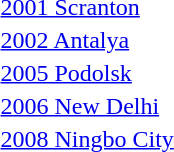<table>
<tr>
<td rowspan=2><a href='#'>2001 Scranton</a></td>
<td rowspan=2></td>
<td rowspan=2></td>
<td></td>
</tr>
<tr>
<td></td>
</tr>
<tr>
<td rowspan=2><a href='#'>2002 Antalya</a></td>
<td rowspan=2></td>
<td rowspan=2></td>
<td></td>
</tr>
<tr>
<td></td>
</tr>
<tr>
<td rowspan=2><a href='#'>2005 Podolsk</a></td>
<td rowspan=2></td>
<td rowspan=2></td>
<td></td>
</tr>
<tr>
<td></td>
</tr>
<tr>
<td rowspan=2><a href='#'>2006 New Delhi</a></td>
<td rowspan=2></td>
<td rowspan=2></td>
<td></td>
</tr>
<tr>
<td></td>
</tr>
<tr>
<td rowspan=2><a href='#'>2008 Ningbo City</a></td>
<td rowspan=2></td>
<td rowspan=2></td>
<td></td>
</tr>
<tr>
<td></td>
</tr>
</table>
